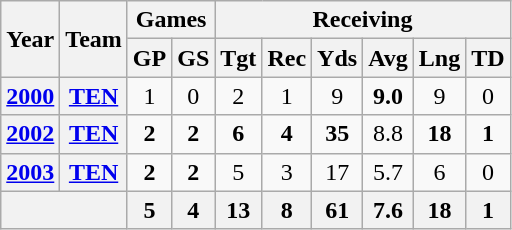<table class="wikitable" style="text-align:center">
<tr>
<th rowspan="2">Year</th>
<th rowspan="2">Team</th>
<th colspan="2">Games</th>
<th colspan="6">Receiving</th>
</tr>
<tr>
<th>GP</th>
<th>GS</th>
<th>Tgt</th>
<th>Rec</th>
<th>Yds</th>
<th>Avg</th>
<th>Lng</th>
<th>TD</th>
</tr>
<tr>
<th><a href='#'>2000</a></th>
<th><a href='#'>TEN</a></th>
<td>1</td>
<td>0</td>
<td>2</td>
<td>1</td>
<td>9</td>
<td><strong>9.0</strong></td>
<td>9</td>
<td>0</td>
</tr>
<tr>
<th><a href='#'>2002</a></th>
<th><a href='#'>TEN</a></th>
<td><strong>2</strong></td>
<td><strong>2</strong></td>
<td><strong>6</strong></td>
<td><strong>4</strong></td>
<td><strong>35</strong></td>
<td>8.8</td>
<td><strong>18</strong></td>
<td><strong>1</strong></td>
</tr>
<tr>
<th><a href='#'>2003</a></th>
<th><a href='#'>TEN</a></th>
<td><strong>2</strong></td>
<td><strong>2</strong></td>
<td>5</td>
<td>3</td>
<td>17</td>
<td>5.7</td>
<td>6</td>
<td>0</td>
</tr>
<tr>
<th colspan="2"></th>
<th>5</th>
<th>4</th>
<th>13</th>
<th>8</th>
<th>61</th>
<th>7.6</th>
<th>18</th>
<th>1</th>
</tr>
</table>
